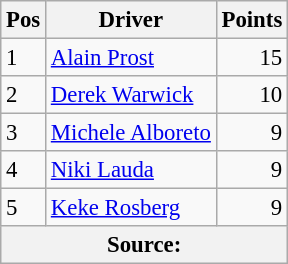<table class="wikitable" style="font-size: 95%;">
<tr>
<th>Pos</th>
<th>Driver</th>
<th>Points</th>
</tr>
<tr>
<td>1</td>
<td> <a href='#'>Alain Prost</a></td>
<td align="right">15</td>
</tr>
<tr>
<td>2</td>
<td> <a href='#'>Derek Warwick</a></td>
<td align="right">10</td>
</tr>
<tr>
<td>3</td>
<td> <a href='#'>Michele Alboreto</a></td>
<td align="right">9</td>
</tr>
<tr>
<td>4</td>
<td> <a href='#'>Niki Lauda</a></td>
<td align="right">9</td>
</tr>
<tr>
<td>5</td>
<td> <a href='#'>Keke Rosberg</a></td>
<td align="right">9</td>
</tr>
<tr>
<th colspan=4>Source: </th>
</tr>
</table>
